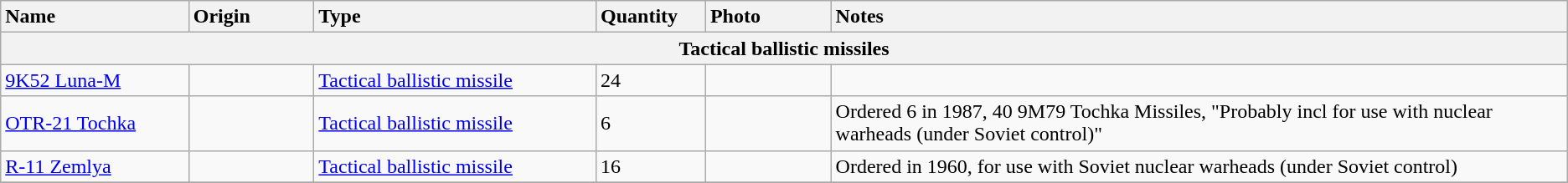<table class="wikitable">
<tr>
<th style="text-align: left; width:12%;">Name</th>
<th style="text-align: left; width:8%;">Origin</th>
<th style="text-align: left; width:18%;">Type</th>
<th style="text-align: left; width:7%;">Quantity</th>
<th style="text-align: left;width:8%;">Photo</th>
<th style="text-align: left;width:47%;">Notes</th>
</tr>
<tr>
<th style="align: center;" colspan="7">Tactical ballistic missiles</th>
</tr>
<tr>
<td><a href='#'>9K52 Luna-M</a></td>
<td></td>
<td><a href='#'>Tactical ballistic missile</a></td>
<td>24</td>
<td></td>
<td></td>
</tr>
<tr>
<td><a href='#'>OTR-21 Tochka</a></td>
<td></td>
<td><a href='#'>Tactical ballistic missile</a></td>
<td>6</td>
<td></td>
<td>Ordered 6 in 1987, 40 9M79 Tochka Missiles, "Probably incl for use with nuclear warheads (under Soviet control)"</td>
</tr>
<tr>
<td><a href='#'>R-11 Zemlya</a></td>
<td></td>
<td><a href='#'>Tactical ballistic missile</a></td>
<td>16</td>
<td></td>
<td>Ordered in 1960, for use with Soviet nuclear warheads (under Soviet control)</td>
</tr>
<tr>
</tr>
</table>
